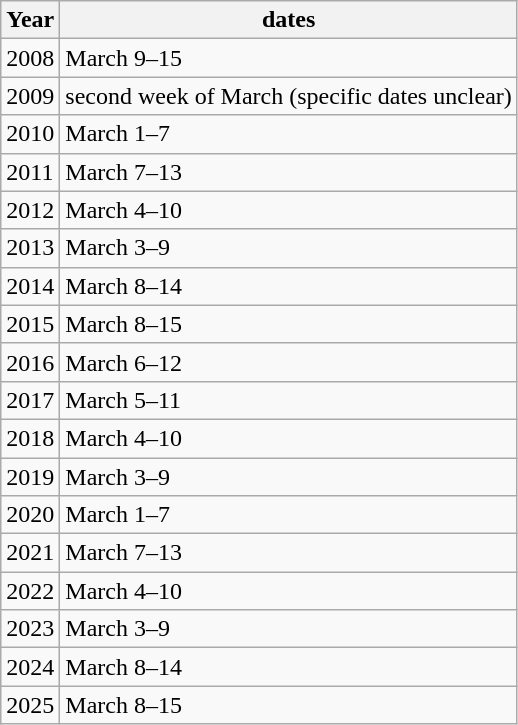<table class="wikitable">
<tr>
<th>Year</th>
<th>dates</th>
</tr>
<tr>
<td>2008</td>
<td>March 9–15</td>
</tr>
<tr>
<td>2009</td>
<td>second week of March (specific dates unclear)</td>
</tr>
<tr>
<td>2010</td>
<td>March 1–7</td>
</tr>
<tr>
<td>2011</td>
<td>March 7–13</td>
</tr>
<tr>
<td>2012</td>
<td>March 4–10</td>
</tr>
<tr>
<td>2013</td>
<td>March 3–9</td>
</tr>
<tr>
<td>2014</td>
<td>March 8–14</td>
</tr>
<tr>
<td>2015</td>
<td>March 8–15</td>
</tr>
<tr>
<td>2016</td>
<td>March 6–12</td>
</tr>
<tr>
<td>2017</td>
<td>March 5–11</td>
</tr>
<tr>
<td>2018</td>
<td>March 4–10</td>
</tr>
<tr>
<td>2019</td>
<td>March 3–9</td>
</tr>
<tr>
<td>2020</td>
<td>March 1–7</td>
</tr>
<tr>
<td>2021</td>
<td>March 7–13</td>
</tr>
<tr>
<td>2022</td>
<td>March 4–10</td>
</tr>
<tr>
<td>2023</td>
<td>March 3–9</td>
</tr>
<tr>
<td>2024</td>
<td>March 8–14</td>
</tr>
<tr>
<td>2025</td>
<td>March 8–15</td>
</tr>
</table>
